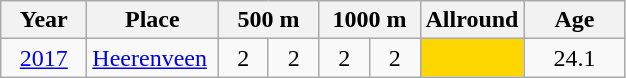<table class="wikitable">
<tr>
<th width="50">Year</th>
<th width="80">Place</th>
<th colspan="2" width="60">500 m</th>
<th colspan="2" width="60">1000 m</th>
<th width="60">Allround</th>
<th width="60">Age</th>
</tr>
<tr valign="center" align="center" ,>
<td><a href='#'>2017</a></td>
<td align="left"><a href='#'>Heerenveen</a></td>
<td>2</td>
<td>2</td>
<td>2</td>
<td>2</td>
<td bgcolor="gold"></td>
<td>24.1</td>
</tr>
</table>
